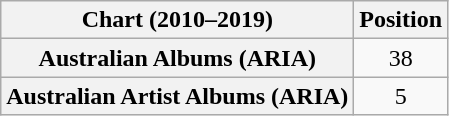<table class="wikitable plainrowheaders" style="text-align:center">
<tr>
<th scope="col">Chart (2010–2019)</th>
<th scope="col">Position</th>
</tr>
<tr>
<th scope="row">Australian Albums (ARIA)</th>
<td>38</td>
</tr>
<tr>
<th scope="row">Australian Artist Albums (ARIA)</th>
<td>5</td>
</tr>
</table>
